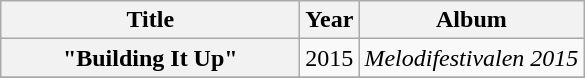<table class="wikitable plainrowheaders" style="text-align:center;">
<tr>
<th scope="col" style="width:12em;">Title</th>
<th scope="col">Year</th>
<th scope="col">Album</th>
</tr>
<tr>
<th scope="row">"Building It Up"</th>
<td>2015</td>
<td><em>Melodifestivalen 2015</em></td>
</tr>
<tr>
</tr>
</table>
